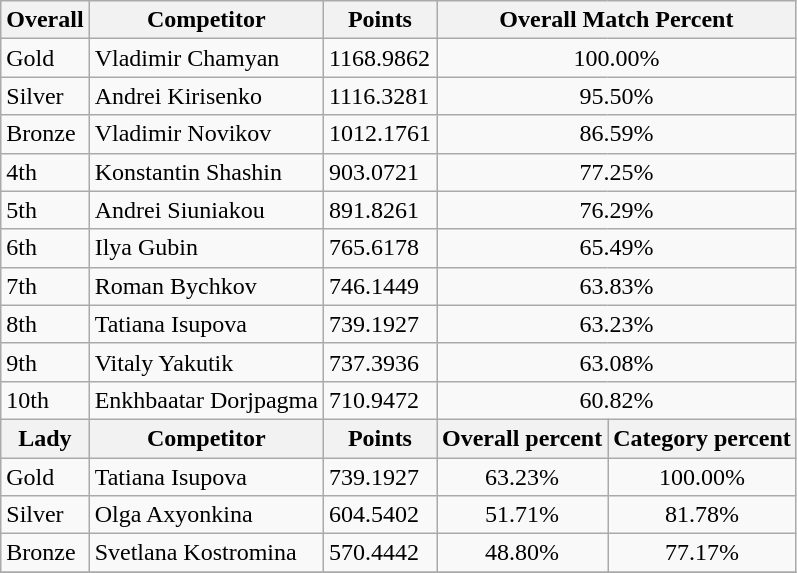<table class="wikitable sortable" style="text-align: left;">
<tr>
<th>Overall</th>
<th>Competitor</th>
<th>Points</th>
<th colspan="2">Overall Match Percent</th>
</tr>
<tr>
<td> Gold</td>
<td>Vladimir Chamyan</td>
<td>1168.9862</td>
<td colspan="2" style="text-align: center;">100.00%</td>
</tr>
<tr>
<td> Silver</td>
<td> Andrei Kirisenko</td>
<td>1116.3281</td>
<td colspan="2" style="text-align: center;">95.50%</td>
</tr>
<tr>
<td> Bronze</td>
<td> Vladimir Novikov</td>
<td>1012.1761</td>
<td colspan="2" style="text-align: center;">86.59%</td>
</tr>
<tr>
<td>4th</td>
<td> Konstantin Shashin</td>
<td>903.0721</td>
<td colspan="2" style="text-align: center;">77.25%</td>
</tr>
<tr>
<td>5th</td>
<td> Andrei Siuniakou</td>
<td>891.8261</td>
<td colspan="2" style="text-align: center;">76.29%</td>
</tr>
<tr>
<td>6th</td>
<td> Ilya Gubin</td>
<td>765.6178</td>
<td colspan="2" style="text-align: center;">65.49%</td>
</tr>
<tr>
<td>7th</td>
<td> Roman Bychkov</td>
<td>746.1449</td>
<td colspan="2" style="text-align: center;">63.83%</td>
</tr>
<tr>
<td>8th</td>
<td> Tatiana Isupova</td>
<td>739.1927</td>
<td colspan="2" style="text-align: center;">63.23%</td>
</tr>
<tr>
<td>9th</td>
<td> Vitaly Yakutik</td>
<td>737.3936</td>
<td colspan="2" style="text-align: center;">63.08%</td>
</tr>
<tr>
<td>10th</td>
<td> Enkhbaatar Dorjpagma</td>
<td>710.9472</td>
<td colspan="2" style="text-align: center;">60.82%</td>
</tr>
<tr>
<th>Lady</th>
<th>Competitor</th>
<th>Points</th>
<th>Overall percent</th>
<th>Category percent</th>
</tr>
<tr>
<td> Gold</td>
<td> Tatiana Isupova</td>
<td>739.1927</td>
<td style="text-align: center;">63.23%</td>
<td style="text-align: center;">100.00%</td>
</tr>
<tr>
<td> Silver</td>
<td> Olga Axyonkina</td>
<td>604.5402</td>
<td style="text-align: center;">51.71%</td>
<td style="text-align: center;">81.78%</td>
</tr>
<tr>
<td> Bronze</td>
<td> Svetlana Kostromina</td>
<td>570.4442</td>
<td style="text-align: center;">48.80%</td>
<td style="text-align: center;">77.17%</td>
</tr>
<tr>
</tr>
</table>
